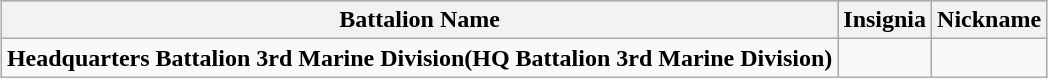<table class="wikitable sortable" style="margin:1em auto; text-align:center;">
<tr bgcolor="#CCCCCC">
<th><strong>Battalion Name</strong></th>
<th><strong>Insignia</strong></th>
<th><strong>Nickname</strong></th>
</tr>
<tr>
<td><strong>Headquarters Battalion 3rd Marine Division(HQ Battalion 3rd Marine Division)</strong></td>
<td></td>
<td> </td>
</tr>
</table>
